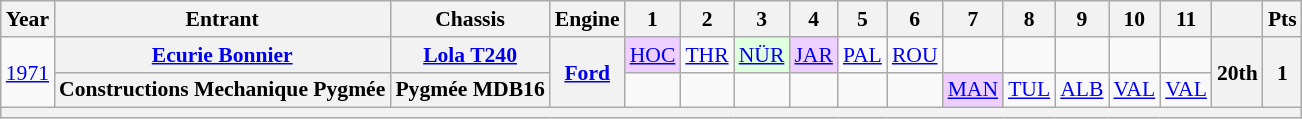<table class="wikitable" style="text-align:center; font-size:90%">
<tr>
<th>Year</th>
<th>Entrant</th>
<th>Chassis</th>
<th>Engine</th>
<th>1</th>
<th>2</th>
<th>3</th>
<th>4</th>
<th>5</th>
<th>6</th>
<th>7</th>
<th>8</th>
<th>9</th>
<th>10</th>
<th>11</th>
<th></th>
<th>Pts</th>
</tr>
<tr>
<td rowspan=2><a href='#'>1971</a></td>
<th><a href='#'>Ecurie Bonnier</a></th>
<th><a href='#'>Lola T240</a></th>
<th rowspan=2><a href='#'>Ford</a></th>
<td style="background:#EFCFFF;"><a href='#'>HOC</a><br></td>
<td><a href='#'>THR</a></td>
<td style="background:#DFFFDF;"><a href='#'>NÜR</a><br></td>
<td style="background:#EFCFFF;"><a href='#'>JAR</a><br></td>
<td><a href='#'>PAL</a></td>
<td><a href='#'>ROU</a></td>
<td></td>
<td></td>
<td></td>
<td></td>
<td></td>
<th rowspan=2>20th</th>
<th rowspan=2>1</th>
</tr>
<tr>
<th>Constructions Mechanique Pygmée</th>
<th>Pygmée MDB16</th>
<td></td>
<td></td>
<td></td>
<td></td>
<td></td>
<td></td>
<td style="background:#EFCFFF;"><a href='#'>MAN</a><br></td>
<td><a href='#'>TUL</a></td>
<td><a href='#'>ALB</a></td>
<td><a href='#'>VAL</a></td>
<td><a href='#'>VAL</a></td>
</tr>
<tr>
<th colspan=17></th>
</tr>
</table>
